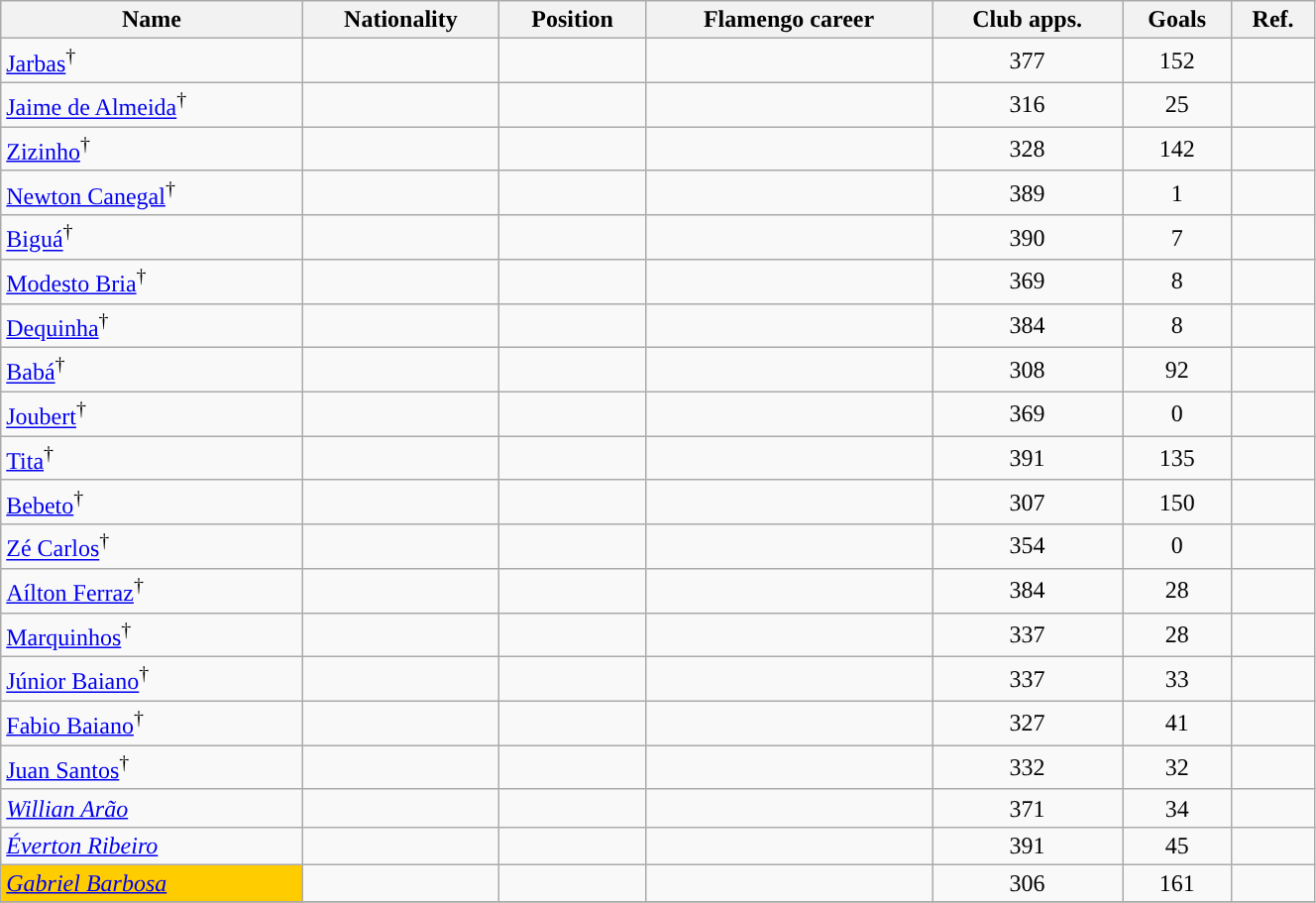<table width=70% class="wikitable sortable" style="text-align:center;">
<tr>
<th>Name</th>
<th>Nationality</th>
<th>Position</th>
<th>Flamengo career</th>
<th>Club apps.</th>
<th>Goals</th>
<th class="unsortable">Ref.</th>
</tr>
<tr>
<td scope="row" align="left"><a href='#'>Jarbas</a><sup>†</sup></td>
<td align="left"></td>
<td></td>
<td></td>
<td>377</td>
<td>152</td>
<td></td>
</tr>
<tr>
<td scope="row" align="left"><a href='#'>Jaime de Almeida</a><sup>†</sup></td>
<td align="left"></td>
<td></td>
<td></td>
<td>316</td>
<td>25</td>
<td></td>
</tr>
<tr>
<td scope="row" align="left"><a href='#'>Zizinho</a><sup>†</sup></td>
<td align="left"></td>
<td></td>
<td></td>
<td>328</td>
<td>142</td>
<td></td>
</tr>
<tr>
<td scope="row" align="left"><a href='#'>Newton Canegal</a><sup>†</sup></td>
<td align="left"></td>
<td></td>
<td></td>
<td>389</td>
<td>1</td>
<td></td>
</tr>
<tr>
<td scope="row" align="left"><a href='#'>Biguá</a><sup>†</sup></td>
<td align="left"></td>
<td></td>
<td></td>
<td>390</td>
<td>7</td>
<td></td>
</tr>
<tr>
<td scope="row" align="left"><a href='#'>Modesto Bria</a><sup>†</sup></td>
<td align="left"></td>
<td></td>
<td></td>
<td>369</td>
<td>8</td>
<td></td>
</tr>
<tr>
<td scope="row" align="left"><a href='#'>Dequinha</a><sup>†</sup></td>
<td align="left"></td>
<td></td>
<td></td>
<td>384</td>
<td>8</td>
<td></td>
</tr>
<tr>
<td scope="row" align="left"><a href='#'>Babá</a><sup>†</sup></td>
<td align="left"></td>
<td></td>
<td></td>
<td>308</td>
<td>92</td>
<td></td>
</tr>
<tr>
<td scope="row" align="left"><a href='#'>Joubert</a><sup>†</sup></td>
<td align="left"></td>
<td></td>
<td></td>
<td>369</td>
<td>0</td>
<td></td>
</tr>
<tr>
<td scope="row" align="left"><a href='#'>Tita</a><sup>†</sup></td>
<td align="left"></td>
<td></td>
<td></td>
<td>391</td>
<td>135</td>
<td></td>
</tr>
<tr>
<td scope="row" align="left"><a href='#'>Bebeto</a><sup>†</sup></td>
<td align="left"></td>
<td></td>
<td></td>
<td>307</td>
<td>150</td>
<td></td>
</tr>
<tr>
<td scope="row" align="left"><a href='#'>Zé Carlos</a><sup>†</sup></td>
<td align="left"></td>
<td></td>
<td></td>
<td>354</td>
<td>0</td>
<td></td>
</tr>
<tr>
<td scope="row" align="left"><a href='#'>Aílton Ferraz</a><sup>†</sup></td>
<td align="left"></td>
<td></td>
<td></td>
<td>384</td>
<td>28</td>
<td></td>
</tr>
<tr>
<td scope="row" align="left"><a href='#'>Marquinhos</a><sup>†</sup></td>
<td align="left"></td>
<td></td>
<td></td>
<td>337</td>
<td>28</td>
<td></td>
</tr>
<tr>
<td scope="row" align="left"><a href='#'>Júnior Baiano</a><sup>†</sup></td>
<td align="left"></td>
<td></td>
<td></td>
<td>337</td>
<td>33</td>
<td></td>
</tr>
<tr>
<td scope="row" align="left"><a href='#'>Fabio Baiano</a><sup>†</sup></td>
<td align="left"></td>
<td></td>
<td></td>
<td>327</td>
<td>41</td>
<td></td>
</tr>
<tr>
<td scope="row" align="left"><a href='#'>Juan Santos</a><sup>†</sup></td>
<td align="left"></td>
<td></td>
<td></td>
<td>332</td>
<td>32</td>
<td></td>
</tr>
<tr>
<td scope="row" align="left"><em><a href='#'>Willian Arão</a></em></td>
<td align="left"></td>
<td></td>
<td></td>
<td>371</td>
<td>34</td>
<td></td>
</tr>
<tr>
<td scope="row" align="left"><em><a href='#'>Éverton Ribeiro</a></em></td>
<td align="left"></td>
<td></td>
<td></td>
<td>391</td>
<td>45</td>
<td></td>
</tr>
<tr>
<td scope="row" align="left" style="background-color:#FFCC00"><em><a href='#'>Gabriel Barbosa</a></em></td>
<td align="left"></td>
<td></td>
<td></td>
<td>306</td>
<td>161</td>
<td></td>
</tr>
<tr>
</tr>
</table>
